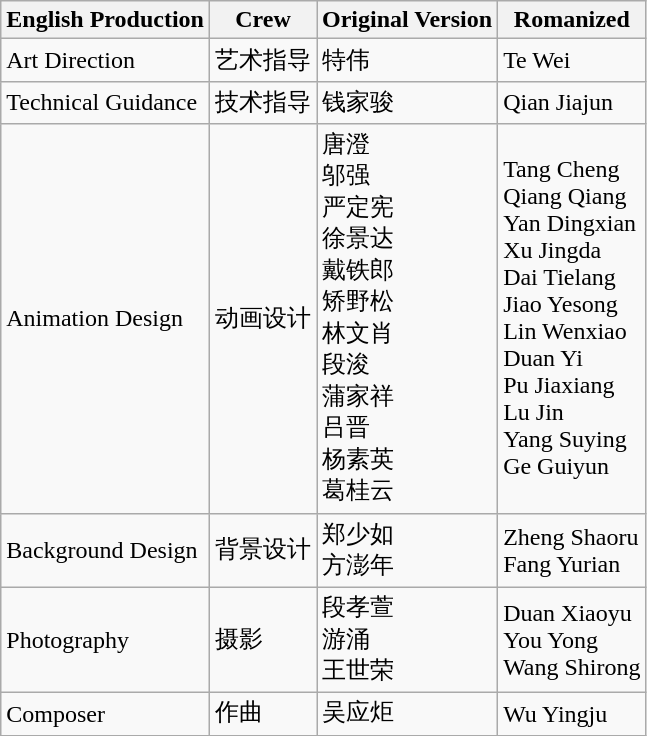<table class="wikitable">
<tr>
<th>English Production</th>
<th>Crew</th>
<th>Original Version</th>
<th>Romanized</th>
</tr>
<tr>
<td>Art Direction</td>
<td>艺术指导</td>
<td>特伟</td>
<td>Te Wei</td>
</tr>
<tr>
<td>Technical Guidance</td>
<td>技术指导</td>
<td>钱家骏</td>
<td>Qian Jiajun</td>
</tr>
<tr>
<td>Animation Design</td>
<td>动画设计</td>
<td>唐澄<br>邬强<br>严定宪<br>徐景达<br>戴铁郎<br>矫野松<br>林文肖<br>段浚<br>蒲家祥<br>吕晋<br>杨素英<br>葛桂云</td>
<td>Tang Cheng<br>Qiang Qiang<br>Yan Dingxian<br>Xu Jingda<br>Dai Tielang<br>Jiao Yesong<br>Lin Wenxiao<br>Duan Yi<br>Pu Jiaxiang<br>Lu Jin<br>Yang Suying<br>Ge Guiyun</td>
</tr>
<tr>
<td>Background Design</td>
<td>背景设计</td>
<td>郑少如<br>方澎年</td>
<td>Zheng Shaoru<br>Fang Yurian</td>
</tr>
<tr>
<td>Photography</td>
<td>摄影</td>
<td>段孝萱<br>游涌<br>王世荣</td>
<td>Duan Xiaoyu<br>You Yong<br>Wang Shirong</td>
</tr>
<tr>
<td>Composer</td>
<td>作曲</td>
<td>吴应炬</td>
<td>Wu Yingju</td>
</tr>
</table>
